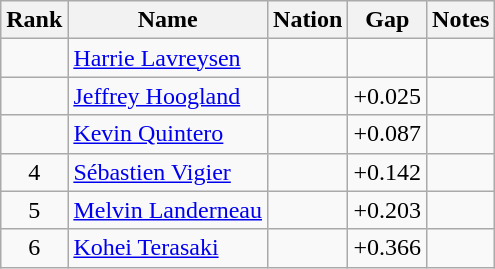<table class="wikitable sortable" style="text-align:center">
<tr>
<th>Rank</th>
<th>Name</th>
<th>Nation</th>
<th>Gap</th>
<th>Notes</th>
</tr>
<tr>
<td></td>
<td align=left><a href='#'>Harrie Lavreysen</a></td>
<td align=left></td>
<td></td>
<td></td>
</tr>
<tr>
<td></td>
<td align=left><a href='#'>Jeffrey Hoogland</a></td>
<td align=left></td>
<td>+0.025</td>
<td></td>
</tr>
<tr>
<td></td>
<td align=left><a href='#'>Kevin Quintero</a></td>
<td align=left></td>
<td>+0.087</td>
<td></td>
</tr>
<tr>
<td>4</td>
<td align=left><a href='#'>Sébastien Vigier</a></td>
<td align=left></td>
<td>+0.142</td>
<td></td>
</tr>
<tr>
<td>5</td>
<td align=left><a href='#'>Melvin Landerneau</a></td>
<td align=left></td>
<td>+0.203</td>
<td></td>
</tr>
<tr>
<td>6</td>
<td align=left><a href='#'>Kohei Terasaki</a></td>
<td align=left></td>
<td>+0.366</td>
<td></td>
</tr>
</table>
